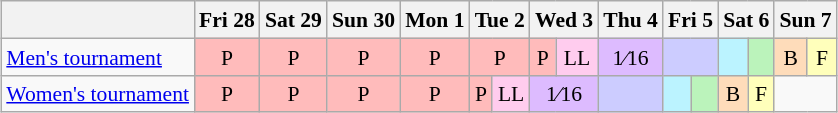<table class="wikitable" style="margin:0.5em auto; font-size:90%; line-height:1.25em; text-align:center">
<tr>
<th></th>
<th>Fri 28</th>
<th>Sat 29</th>
<th>Sun 30</th>
<th>Mon 1</th>
<th colspan="2">Tue 2</th>
<th colspan="2">Wed 3</th>
<th>Thu 4</th>
<th colspan="2">Fri 5</th>
<th colspan="2">Sat 6</th>
<th colspan="2">Sun 7</th>
</tr>
<tr>
<td align="left"><a href='#'>Men's tournament</a></td>
<td bgcolor="#FFBBBB">P</td>
<td bgcolor="#FFBBBB">P</td>
<td bgcolor="#FFBBBB">P</td>
<td bgcolor="#FFBBBB">P</td>
<td colspan="2" bgcolor="#FFBBBB">P</td>
<td bgcolor="#FFBBBB">P</td>
<td bgcolor="#FFCCEE">LL</td>
<td bgcolor="#DDBBFF">1⁄16</td>
<td colspan="2" bgcolor="#CCCCFF"></td>
<td bgcolor="#BBF3FF"></td>
<td bgcolor="#BBF3BB"></td>
<td bgcolor="#FEDCBA">B</td>
<td bgcolor="#FFFFBB">F</td>
</tr>
<tr>
<td align="left"><a href='#'>Women's tournament</a></td>
<td bgcolor="#FFBBBB">P</td>
<td bgcolor="#FFBBBB">P</td>
<td bgcolor="#FFBBBB">P</td>
<td bgcolor="#FFBBBB">P</td>
<td bgcolor="#FFBBBB">P</td>
<td bgcolor="#FFCCEE">LL</td>
<td colspan="2" bgcolor="#DDBBFF">1⁄16</td>
<td bgcolor="#CCCCFF"></td>
<td bgcolor="#BBF3FF"></td>
<td bgcolor="#BBF3BB"></td>
<td bgcolor="#FEDCBA">B</td>
<td bgcolor="#FFFFBB">F</td>
<td colspan="2"></td>
</tr>
</table>
